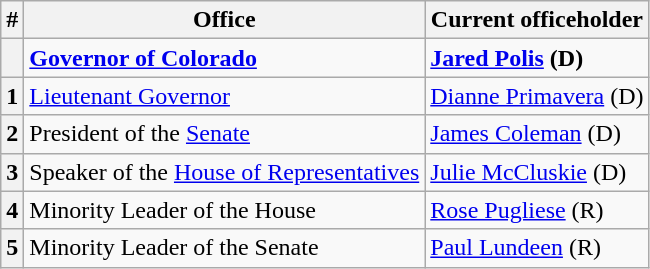<table class=wikitable>
<tr>
<th>#</th>
<th>Office</th>
<th>Current officeholder</th>
</tr>
<tr>
<th></th>
<td><strong><a href='#'>Governor of Colorado</a></strong></td>
<td><strong><a href='#'>Jared Polis</a> (D)</strong></td>
</tr>
<tr>
<th>1</th>
<td><a href='#'>Lieutenant Governor</a></td>
<td><a href='#'>Dianne Primavera</a> (D)</td>
</tr>
<tr>
<th>2</th>
<td>President of the <a href='#'>Senate</a></td>
<td><a href='#'>James Coleman</a> (D)</td>
</tr>
<tr>
<th>3</th>
<td>Speaker of the <a href='#'>House of Representatives</a></td>
<td><a href='#'>Julie McCluskie</a> (D)</td>
</tr>
<tr>
<th>4</th>
<td>Minority Leader of the House</td>
<td><a href='#'>Rose Pugliese</a> (R)</td>
</tr>
<tr>
<th>5</th>
<td>Minority Leader of the Senate</td>
<td><a href='#'>Paul Lundeen</a> (R)</td>
</tr>
</table>
